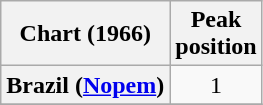<table class="wikitable sortable plainrowheaders" style="text-align:center">
<tr>
<th scope="col">Chart (1966)</th>
<th scope="col">Peak<br>position</th>
</tr>
<tr>
<th scope="row">Brazil (<a href='#'>Nopem</a>)</th>
<td align="center">1</td>
</tr>
<tr>
</tr>
</table>
